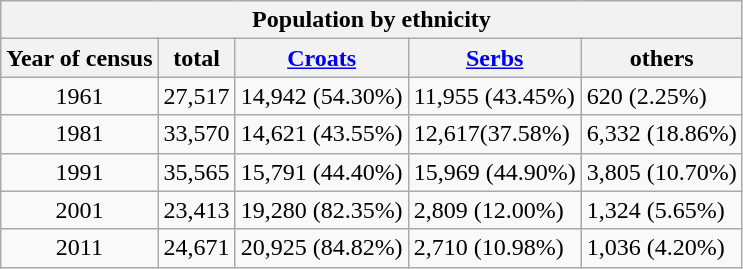<table class=wikitable>
<tr>
<th colspan=5>Population by ethnicity</th>
</tr>
<tr bgcolor="#efefef">
<th>Year of census</th>
<th>total</th>
<th><a href='#'>Croats</a></th>
<th><a href='#'>Serbs</a></th>
<th>others</th>
</tr>
<tr>
<td align=center>1961</td>
<td>27,517</td>
<td>14,942 (54.30%)</td>
<td>11,955 (43.45%)</td>
<td>620 (2.25%)</td>
</tr>
<tr>
<td align=center>1981</td>
<td>33,570</td>
<td>14,621 (43.55%)</td>
<td>12,617(37.58%)</td>
<td>6,332 (18.86%)</td>
</tr>
<tr>
<td align=center>1991</td>
<td>35,565</td>
<td>15,791 (44.40%)</td>
<td>15,969 (44.90%)</td>
<td>3,805 (10.70%)</td>
</tr>
<tr>
<td align=center>2001</td>
<td>23,413</td>
<td>19,280 (82.35%)</td>
<td>2,809 (12.00%)</td>
<td>1,324 (5.65%)</td>
</tr>
<tr>
<td align=center>2011</td>
<td>24,671</td>
<td>20,925 (84.82%)</td>
<td>2,710 (10.98%)</td>
<td>1,036 (4.20%)</td>
</tr>
</table>
